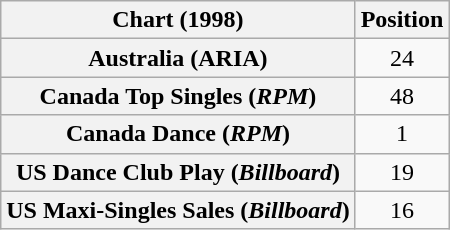<table class="wikitable sortable plainrowheaders" style="text-align:center">
<tr>
<th>Chart (1998)</th>
<th>Position</th>
</tr>
<tr>
<th scope="row">Australia (ARIA)</th>
<td>24</td>
</tr>
<tr>
<th scope="row">Canada Top Singles (<em>RPM</em>)</th>
<td>48</td>
</tr>
<tr>
<th scope="row">Canada Dance (<em>RPM</em>)</th>
<td>1</td>
</tr>
<tr>
<th scope="row">US Dance Club Play (<em>Billboard</em>)</th>
<td>19</td>
</tr>
<tr>
<th scope="row">US Maxi-Singles Sales (<em>Billboard</em>)</th>
<td>16</td>
</tr>
</table>
